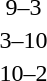<table style="text-align:center">
<tr>
<th width=200></th>
<th width=100></th>
<th width=200></th>
</tr>
<tr>
<td align=right><strong></strong></td>
<td>9–3</td>
<td align=left></td>
</tr>
<tr>
<td align=right></td>
<td>3–10</td>
<td align=left><strong></strong></td>
</tr>
<tr>
<td align=right><strong></strong></td>
<td>10–2</td>
<td align=left></td>
</tr>
</table>
